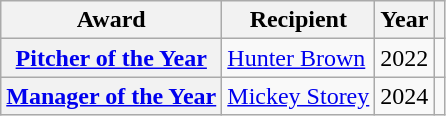<table class="wikitable plainrowheaders">
<tr>
<th scope"col">Award</th>
<th scope"col">Recipient</th>
<th scope"col">Year</th>
<th scope="col"></th>
</tr>
<tr>
<th scope="row"><a href='#'>Pitcher of the Year</a></th>
<td><a href='#'>Hunter Brown</a></td>
<td>2022</td>
<td></td>
</tr>
<tr>
<th scope="row"><a href='#'>Manager of the Year</a></th>
<td><a href='#'>Mickey Storey</a></td>
<td>2024</td>
<td></td>
</tr>
</table>
